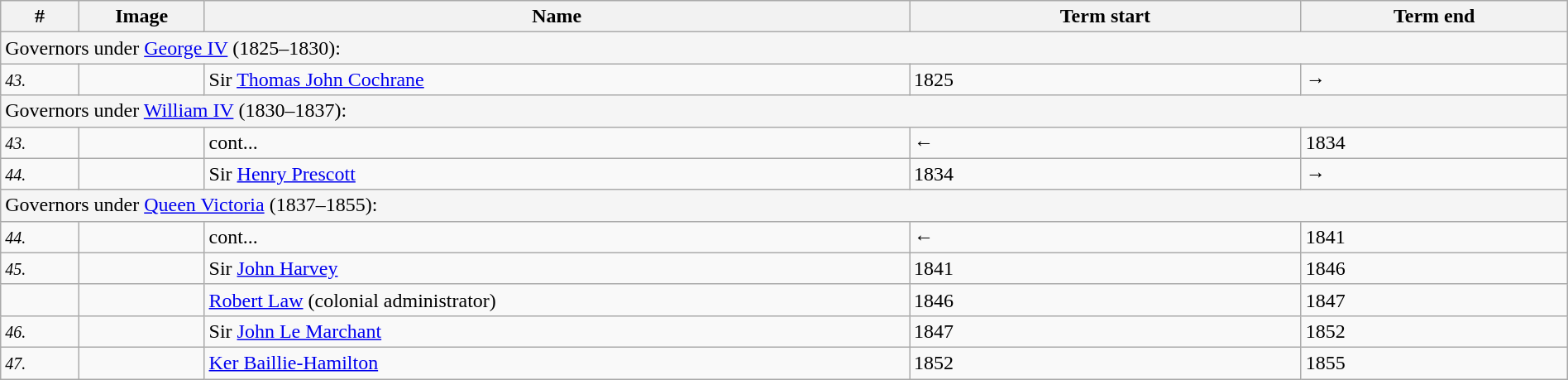<table class="wikitable" style="width:100%">
<tr>
<th width="5%">#</th>
<th width="8%">Image</th>
<th width="45%">Name</th>
<th width="25%">Term start</th>
<th width="25%">Term end</th>
</tr>
<tr bgcolor="#F5F5F5">
<td colspan="5" align="left"><span>Governors under <a href='#'>George IV</a> (1825–1830):</span></td>
</tr>
<tr>
<td><small><em>43.</em></small></td>
<td></td>
<td>Sir <a href='#'>Thomas John Cochrane</a></td>
<td>1825</td>
<td>→</td>
</tr>
<tr bgcolor="#F5F5F5">
<td colspan="5" align="left"><span>Governors under <a href='#'>William IV</a> (1830–1837):</span></td>
</tr>
<tr>
<td><small><em>43.</em></small></td>
<td></td>
<td>cont...</td>
<td>←</td>
<td>1834</td>
</tr>
<tr>
<td><small><em>44.</em></small></td>
<td></td>
<td>Sir <a href='#'>Henry Prescott</a></td>
<td>1834</td>
<td>→</td>
</tr>
<tr bgcolor="#F5F5F5">
<td colspan="9" align="left"><span>Governors under <a href='#'>Queen Victoria</a> (1837–1855):</span></td>
</tr>
<tr>
<td><small><em>44.</em></small></td>
<td></td>
<td>cont...</td>
<td>←</td>
<td>1841</td>
</tr>
<tr>
<td><small><em>45.</em></small></td>
<td></td>
<td>Sir <a href='#'>John Harvey</a> </td>
<td>1841</td>
<td>1846</td>
</tr>
<tr>
<td></td>
<td></td>
<td><a href='#'>Robert Law</a> (colonial administrator)</td>
<td>1846</td>
<td>1847</td>
</tr>
<tr>
<td><small><em>46.</em></small></td>
<td></td>
<td>Sir <a href='#'>John Le Marchant</a></td>
<td>1847</td>
<td>1852</td>
</tr>
<tr>
<td><small><em>47.</em></small></td>
<td></td>
<td><a href='#'>Ker Baillie-Hamilton</a></td>
<td>1852</td>
<td>1855</td>
</tr>
</table>
